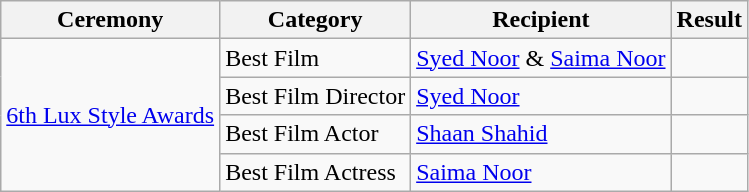<table class="wikitable style">
<tr>
<th>Ceremony</th>
<th>Category</th>
<th>Recipient</th>
<th>Result</th>
</tr>
<tr>
<td rowspan="4"><a href='#'>6th Lux Style Awards</a></td>
<td>Best Film</td>
<td><a href='#'>Syed Noor</a> & <a href='#'>Saima Noor</a></td>
<td></td>
</tr>
<tr>
<td>Best Film Director</td>
<td><a href='#'>Syed Noor</a></td>
<td></td>
</tr>
<tr>
<td>Best Film Actor</td>
<td><a href='#'>Shaan Shahid</a></td>
<td></td>
</tr>
<tr>
<td>Best Film Actress</td>
<td><a href='#'>Saima Noor</a></td>
<td></td>
</tr>
</table>
